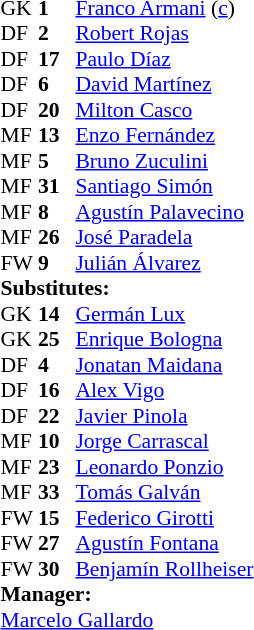<table style="font-size:90%; margin:0.2em auto;" cellspacing="0" cellpadding="0">
<tr>
<th width="25"></th>
<th width="25"></th>
</tr>
<tr>
<td>GK</td>
<td><strong>1</strong></td>
<td> <a href='#'>Franco Armani</a> (<a href='#'>c</a>)</td>
</tr>
<tr>
<td>DF</td>
<td><strong>2</strong></td>
<td> <a href='#'>Robert Rojas</a></td>
</tr>
<tr>
<td>DF</td>
<td><strong>17</strong></td>
<td> <a href='#'>Paulo Díaz</a></td>
</tr>
<tr>
<td>DF</td>
<td><strong>6</strong></td>
<td> <a href='#'>David Martínez</a></td>
<td></td>
</tr>
<tr>
<td>DF</td>
<td><strong>20</strong></td>
<td> <a href='#'>Milton Casco</a></td>
</tr>
<tr>
<td>MF</td>
<td><strong>13</strong></td>
<td> <a href='#'>Enzo Fernández</a></td>
<td></td>
<td></td>
</tr>
<tr>
<td>MF</td>
<td><strong>5</strong></td>
<td> <a href='#'>Bruno Zuculini</a></td>
<td></td>
</tr>
<tr>
<td>MF</td>
<td><strong>31</strong></td>
<td> <a href='#'>Santiago Simón</a></td>
<td></td>
<td></td>
</tr>
<tr>
<td>MF</td>
<td><strong>8</strong></td>
<td> <a href='#'>Agustín Palavecino</a></td>
<td></td>
<td></td>
</tr>
<tr>
<td>MF</td>
<td><strong>26</strong></td>
<td> <a href='#'>José Paradela</a></td>
<td></td>
<td></td>
</tr>
<tr>
<td>FW</td>
<td><strong>9</strong></td>
<td> <a href='#'>Julián Álvarez</a></td>
</tr>
<tr>
<td colspan=3><strong>Substitutes:</strong></td>
</tr>
<tr>
<td>GK</td>
<td><strong>14</strong></td>
<td> <a href='#'>Germán Lux</a></td>
</tr>
<tr>
<td>GK</td>
<td><strong>25</strong></td>
<td> <a href='#'>Enrique Bologna</a></td>
</tr>
<tr>
<td>DF</td>
<td><strong>4</strong></td>
<td> <a href='#'>Jonatan Maidana</a></td>
</tr>
<tr>
<td>DF</td>
<td><strong>16</strong></td>
<td> <a href='#'>Alex Vigo</a></td>
</tr>
<tr>
<td>DF</td>
<td><strong>22</strong></td>
<td> <a href='#'>Javier Pinola</a></td>
</tr>
<tr>
<td>MF</td>
<td><strong>10</strong></td>
<td> <a href='#'>Jorge Carrascal</a></td>
<td></td>
<td></td>
</tr>
<tr>
<td>MF</td>
<td><strong>23</strong></td>
<td> <a href='#'>Leonardo Ponzio</a></td>
<td></td>
<td></td>
</tr>
<tr>
<td>MF</td>
<td><strong>33</strong></td>
<td> <a href='#'>Tomás Galván</a></td>
<td></td>
<td></td>
</tr>
<tr>
<td>FW</td>
<td><strong>15</strong></td>
<td> <a href='#'>Federico Girotti</a></td>
</tr>
<tr>
<td>FW</td>
<td><strong>27</strong></td>
<td> <a href='#'>Agustín Fontana</a></td>
</tr>
<tr>
<td>FW</td>
<td><strong>30</strong></td>
<td> <a href='#'>Benjamín Rollheiser</a></td>
<td></td>
<td></td>
</tr>
<tr>
<td></td>
</tr>
<tr>
<td colspan=3><strong>Manager:</strong></td>
</tr>
<tr>
<td colspan="4"> <a href='#'>Marcelo Gallardo</a></td>
</tr>
</table>
